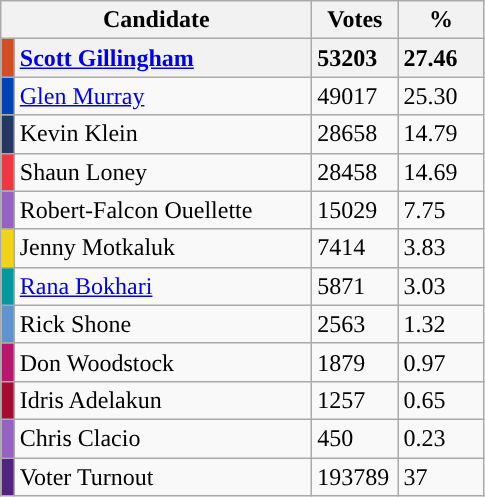<table class="wikitable">
<tr>
<th bgcolor="#DDDDFF" width="200px"; colspan=2>Candidate</th>
<th bgcolor="#DDDDFF" width="50px">Votes</th>
<th bgcolor="#DDDDFF" width="50px">%</th>
</tr>
<tr>
<td style="background:#d34e23;"></td>
<th style="text-align:left; background:#"><a href='#'>Scott Gillingham</a></th>
<th style="text-align:left; background:#">53203</th>
<th style="text-align:left; background:#">27.46</th>
</tr>
<tr>
<td style="background:#0142b4;"></td>
<td><a href='#'>Glen Murray</a></td>
<td>49017</td>
<td>25.30</td>
</tr>
<tr>
<td style="background:#263766;"></td>
<td>Kevin Klein</td>
<td>28658</td>
<td>14.79</td>
</tr>
<tr>
<td style="background:#ef3741;"></td>
<td>Shaun Loney</td>
<td>28458</td>
<td>14.69</td>
</tr>
<tr>
<td style="background:#9562c3;"></td>
<td>Robert-Falcon Ouellette</td>
<td>15029</td>
<td>7.75</td>
</tr>
<tr>
<td style="background:#f3d315;"></td>
<td>Jenny Motkaluk</td>
<td>7414</td>
<td>3.83</td>
</tr>
<tr>
<td style="background:#03989e;"></td>
<td><a href='#'>Rana Bokhari</a></td>
<td>5871</td>
<td>3.03</td>
</tr>
<tr>
<td style="background:#5f95ce;"></td>
<td>Rick Shone</td>
<td>2563</td>
<td>1.32</td>
</tr>
<tr>
<td style="background:#b5186d;"></td>
<td>Don Woodstock</td>
<td>1879</td>
<td>0.97</td>
</tr>
<tr>
<td style="background:#a40d30;"></td>
<td>Idris Adelakun</td>
<td>1257</td>
<td>0.65</td>
</tr>
<tr>
<td style="background:#9562c3;"></td>
<td>Chris Clacio</td>
<td>450</td>
<td>0.23</td>
</tr>
<tr>
<td style="background:#52247f;"></td>
<td>Voter Turnout</td>
<td>193789</td>
<td>37</td>
</tr>
</table>
